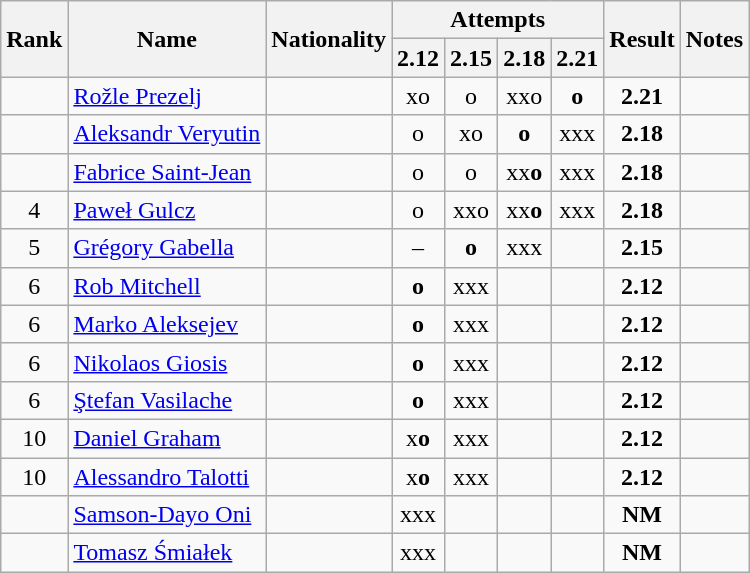<table class="wikitable sortable" style="text-align:center">
<tr>
<th rowspan=2>Rank</th>
<th rowspan=2>Name</th>
<th rowspan=2>Nationality</th>
<th colspan=4>Attempts</th>
<th rowspan=2>Result</th>
<th rowspan=2>Notes</th>
</tr>
<tr>
<th>2.12</th>
<th>2.15</th>
<th>2.18</th>
<th>2.21</th>
</tr>
<tr>
<td></td>
<td align=left><a href='#'>Rožle Prezelj</a></td>
<td align=left></td>
<td>xo</td>
<td>o</td>
<td>xxo</td>
<td><strong>o</strong></td>
<td><strong>2.21</strong></td>
<td></td>
</tr>
<tr>
<td></td>
<td align=left><a href='#'>Aleksandr Veryutin</a></td>
<td align=left></td>
<td>o</td>
<td>xo</td>
<td><strong>o</strong></td>
<td>xxx</td>
<td><strong>2.18</strong></td>
<td></td>
</tr>
<tr>
<td></td>
<td align=left><a href='#'>Fabrice Saint-Jean</a></td>
<td align=left></td>
<td>o</td>
<td>o</td>
<td>xx<strong>o</strong></td>
<td>xxx</td>
<td><strong>2.18</strong></td>
<td></td>
</tr>
<tr>
<td>4</td>
<td align=left><a href='#'>Paweł Gulcz</a></td>
<td align=left></td>
<td>o</td>
<td>xxo</td>
<td>xx<strong>o</strong></td>
<td>xxx</td>
<td><strong>2.18</strong></td>
<td></td>
</tr>
<tr>
<td>5</td>
<td align=left><a href='#'>Grégory Gabella</a></td>
<td align=left></td>
<td>–</td>
<td><strong>o</strong></td>
<td>xxx</td>
<td></td>
<td><strong>2.15</strong></td>
<td></td>
</tr>
<tr>
<td>6</td>
<td align=left><a href='#'>Rob Mitchell</a></td>
<td align=left></td>
<td><strong>o</strong></td>
<td>xxx</td>
<td></td>
<td></td>
<td><strong>2.12</strong></td>
<td></td>
</tr>
<tr>
<td>6</td>
<td align=left><a href='#'>Marko Aleksejev</a></td>
<td align=left></td>
<td><strong>o</strong></td>
<td>xxx</td>
<td></td>
<td></td>
<td><strong>2.12</strong></td>
<td></td>
</tr>
<tr>
<td>6</td>
<td align=left><a href='#'>Nikolaos Giosis</a></td>
<td align=left></td>
<td><strong>o</strong></td>
<td>xxx</td>
<td></td>
<td></td>
<td><strong>2.12</strong></td>
<td></td>
</tr>
<tr>
<td>6</td>
<td align=left><a href='#'>Ştefan Vasilache</a></td>
<td align=left></td>
<td><strong>o</strong></td>
<td>xxx</td>
<td></td>
<td></td>
<td><strong>2.12</strong></td>
<td></td>
</tr>
<tr>
<td>10</td>
<td align=left><a href='#'>Daniel Graham</a></td>
<td align=left></td>
<td>x<strong>o</strong></td>
<td>xxx</td>
<td></td>
<td></td>
<td><strong>2.12</strong></td>
<td></td>
</tr>
<tr>
<td>10</td>
<td align=left><a href='#'>Alessandro Talotti</a></td>
<td align=left></td>
<td>x<strong>o</strong></td>
<td>xxx</td>
<td></td>
<td></td>
<td><strong>2.12</strong></td>
<td></td>
</tr>
<tr>
<td></td>
<td align=left><a href='#'>Samson-Dayo Oni</a></td>
<td align=left></td>
<td>xxx</td>
<td></td>
<td></td>
<td></td>
<td><strong>NM</strong></td>
<td></td>
</tr>
<tr>
<td></td>
<td align=left><a href='#'>Tomasz Śmiałek</a></td>
<td align=left></td>
<td>xxx</td>
<td></td>
<td></td>
<td></td>
<td><strong>NM</strong></td>
<td></td>
</tr>
</table>
